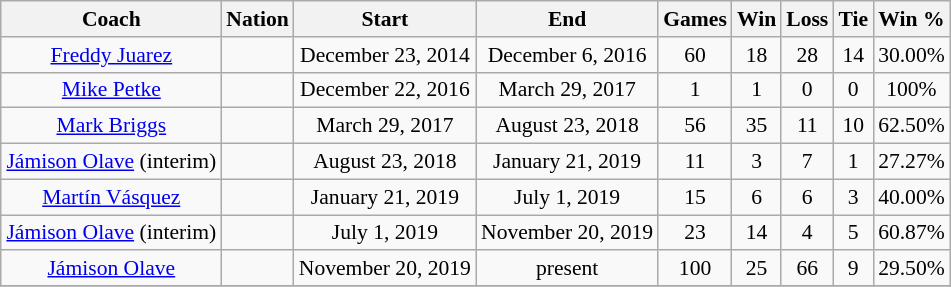<table class="wikitable" style="text-align:center; margin-left:1em; font-size:90%;">
<tr>
<th>Coach</th>
<th>Nation</th>
<th>Start</th>
<th>End</th>
<th>Games</th>
<th><strong>Win</strong></th>
<th>Loss</th>
<th>Tie</th>
<th>Win %</th>
</tr>
<tr>
<td><a href='#'>Freddy Juarez</a></td>
<td></td>
<td>December 23, 2014</td>
<td>December 6, 2016</td>
<td>60</td>
<td>18</td>
<td>28</td>
<td>14</td>
<td>30.00%</td>
</tr>
<tr>
<td><a href='#'>Mike Petke</a></td>
<td></td>
<td>December 22, 2016</td>
<td>March 29, 2017</td>
<td>1</td>
<td>1</td>
<td>0</td>
<td>0</td>
<td>100%</td>
</tr>
<tr>
<td><a href='#'>Mark Briggs</a></td>
<td></td>
<td>March 29, 2017</td>
<td>August 23, 2018</td>
<td>56</td>
<td>35</td>
<td>11</td>
<td>10</td>
<td>62.50%</td>
</tr>
<tr>
<td><a href='#'>Jámison Olave</a> (interim)</td>
<td></td>
<td>August 23, 2018</td>
<td>January 21, 2019</td>
<td>11</td>
<td>3</td>
<td>7</td>
<td>1</td>
<td>27.27%</td>
</tr>
<tr>
<td><a href='#'>Martín Vásquez</a></td>
<td></td>
<td>January 21, 2019</td>
<td>July 1, 2019</td>
<td>15</td>
<td>6</td>
<td>6</td>
<td>3</td>
<td>40.00%</td>
</tr>
<tr>
<td><a href='#'>Jámison Olave</a> (interim)</td>
<td></td>
<td>July 1, 2019</td>
<td>November 20, 2019</td>
<td>23</td>
<td>14</td>
<td>4</td>
<td>5</td>
<td>60.87%</td>
</tr>
<tr>
<td><a href='#'>Jámison Olave</a></td>
<td></td>
<td>November 20, 2019</td>
<td>present</td>
<td>100</td>
<td>25</td>
<td>66</td>
<td>9</td>
<td>29.50%</td>
</tr>
<tr>
</tr>
</table>
